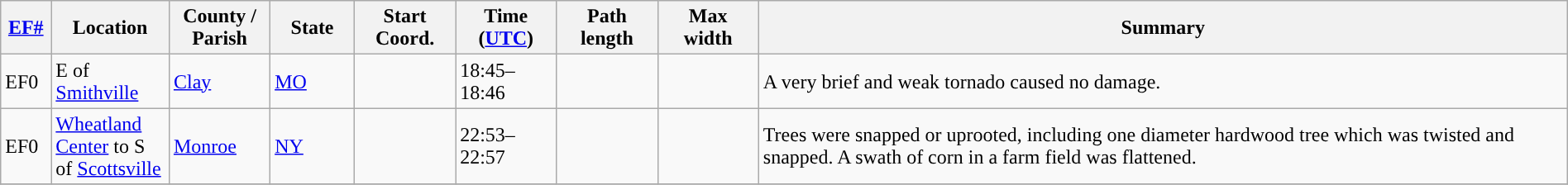<table class="wikitable sortable" style="width:100%;">
<tr>
<th scope="col"  style="width:3%; text-align:center;"><a href='#'>EF#</a></th>
<th scope="col"  style="width:7%; text-align:center;" class="unsortable">Location</th>
<th scope="col"  style="width:6%; text-align:center;" class="unsortable">County / Parish</th>
<th scope="col"  style="width:5%; text-align:center;">State</th>
<th scope="col"  style="width:6%; text-align:center;">Start Coord.</th>
<th scope="col"  style="width:6%; text-align:center;">Time (<a href='#'>UTC</a>)</th>
<th scope="col"  style="width:6%; text-align:center;">Path length</th>
<th scope="col"  style="width:6%; text-align:center;">Max width</th>
<th scope="col" class="unsortable" style="width:48%; text-align:center;">Summary</th>
</tr>
<tr>
<td>EF0</td>
<td>E of <a href='#'>Smithville</a></td>
<td><a href='#'>Clay</a></td>
<td><a href='#'>MO</a></td>
<td></td>
<td>18:45–18:46</td>
<td></td>
<td></td>
<td>A very brief and weak tornado caused no damage.</td>
</tr>
<tr>
<td>EF0</td>
<td><a href='#'>Wheatland Center</a> to S of <a href='#'>Scottsville</a></td>
<td><a href='#'>Monroe</a></td>
<td><a href='#'>NY</a></td>
<td></td>
<td>22:53–22:57</td>
<td></td>
<td></td>
<td>Trees were snapped or uprooted, including one  diameter hardwood tree which was twisted and snapped. A swath of corn in a farm field was flattened.</td>
</tr>
<tr>
</tr>
</table>
